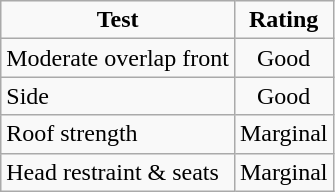<table class="wikitable">
<tr>
<td style="text-align:center;"><strong>Test</strong></td>
<td style="text-align:center;"><strong>Rating</strong></td>
</tr>
<tr>
<td>Moderate overlap front</td>
<td style="text-align:center;">Good</td>
</tr>
<tr>
<td>Side</td>
<td style="text-align:center;">Good</td>
</tr>
<tr>
<td>Roof strength</td>
<td style="text-align:center;">Marginal</td>
</tr>
<tr>
<td>Head restraint & seats</td>
<td style="text-align:center;">Marginal</td>
</tr>
</table>
